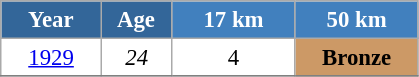<table class="wikitable" style="font-size:95%; text-align:center; border:grey solid 1px; border-collapse:collapse; background:#ffffff;">
<tr>
<th style="background-color:#369; color:white; width:60px;"> Year </th>
<th style="background-color:#369; color:white; width:40px;"> Age </th>
<th style="background-color:#4180be; color:white; width:75px;"> 17 km </th>
<th style="background-color:#4180be; color:white; width:75px;"> 50 km </th>
</tr>
<tr>
<td><a href='#'>1929</a></td>
<td><em>24</em></td>
<td>4</td>
<td bgcolor="cc9966"><strong>Bronze</strong></td>
</tr>
<tr>
</tr>
</table>
